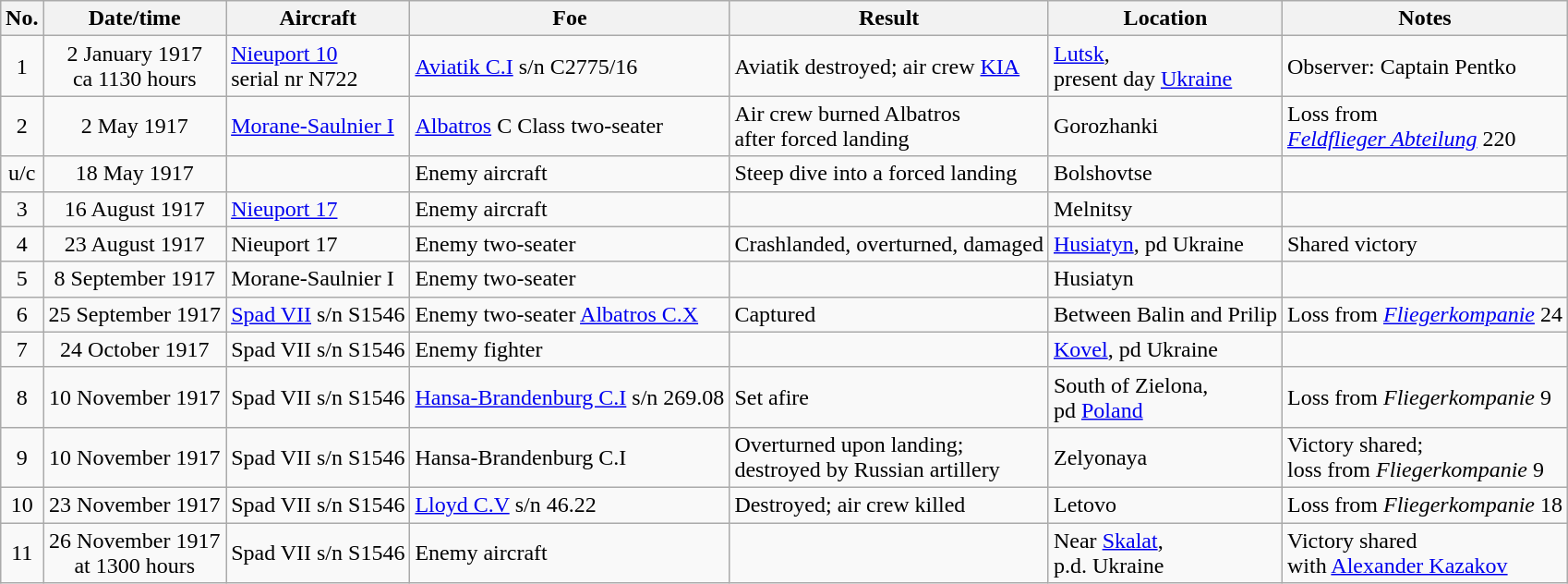<table class="wikitable" style="margin:1em auto 1em auto;">
<tr>
<th>No.</th>
<th>Date/time</th>
<th>Aircraft</th>
<th>Foe</th>
<th>Result</th>
<th>Location</th>
<th>Notes</th>
</tr>
<tr>
<td style="text-align:center;">1</td>
<td style="text-align:center;">2 January 1917<br>ca 1130 hours</td>
<td><a href='#'>Nieuport 10</a><br>serial nr N722</td>
<td><a href='#'>Aviatik C.I</a> s/n C2775/16</td>
<td>Aviatik destroyed; air crew <a href='#'>KIA</a></td>
<td><a href='#'>Lutsk</a>,<br>present day <a href='#'>Ukraine</a></td>
<td>Observer: Captain Pentko</td>
</tr>
<tr>
<td style="text-align:center;">2</td>
<td style="text-align:center;">2 May 1917</td>
<td><a href='#'>Morane-Saulnier I</a></td>
<td><a href='#'>Albatros</a> C Class two-seater</td>
<td>Air crew burned Albatros<br>after forced landing</td>
<td>Gorozhanki</td>
<td>Loss from <br><em><a href='#'>Feldflieger Abteilung</a></em> 220</td>
</tr>
<tr>
<td style="text-align:center;">u/c</td>
<td style="text-align:center;">18 May 1917</td>
<td></td>
<td>Enemy aircraft</td>
<td>Steep dive into a forced landing</td>
<td>Bolshovtse</td>
<td></td>
</tr>
<tr>
<td style="text-align:center;">3</td>
<td style="text-align:center;">16 August 1917</td>
<td><a href='#'>Nieuport 17</a></td>
<td>Enemy aircraft</td>
<td></td>
<td>Melnitsy</td>
<td></td>
</tr>
<tr>
<td style="text-align:center;">4</td>
<td style="text-align:center;">23 August 1917</td>
<td>Nieuport 17</td>
<td>Enemy two-seater</td>
<td>Crashlanded, overturned, damaged</td>
<td><a href='#'>Husiatyn</a>, pd Ukraine</td>
<td>Shared victory</td>
</tr>
<tr>
<td style="text-align:center;">5</td>
<td style="text-align:center;">8 September 1917</td>
<td>Morane-Saulnier I</td>
<td>Enemy two-seater</td>
<td></td>
<td>Husiatyn</td>
<td></td>
</tr>
<tr>
<td style="text-align:center;">6</td>
<td style="text-align:center;">25 September 1917</td>
<td><a href='#'>Spad VII</a> s/n S1546</td>
<td>Enemy two-seater <a href='#'>Albatros C.X</a></td>
<td>Captured</td>
<td>Between Balin and Prilip</td>
<td>Loss from <em><a href='#'>Fliegerkompanie</a></em> 24</td>
</tr>
<tr>
<td style="text-align:center;">7</td>
<td style="text-align:center;">24 October 1917</td>
<td>Spad VII s/n S1546</td>
<td>Enemy fighter</td>
<td></td>
<td><a href='#'>Kovel</a>, pd Ukraine</td>
<td></td>
</tr>
<tr>
<td style="text-align:center;">8</td>
<td style="text-align:center;">10 November 1917</td>
<td>Spad VII s/n S1546</td>
<td><a href='#'>Hansa-Brandenburg C.I</a> s/n 269.08</td>
<td>Set afire</td>
<td>South of Zielona,<br>pd <a href='#'>Poland</a></td>
<td>Loss from <em>Fliegerkompanie</em> 9</td>
</tr>
<tr>
<td style="text-align:center;">9</td>
<td style="text-align:center;">10 November 1917</td>
<td>Spad VII s/n S1546</td>
<td>Hansa-Brandenburg C.I</td>
<td>Overturned upon landing;<br>destroyed by Russian artillery</td>
<td>Zelyonaya</td>
<td>Victory shared;<br>loss from <em>Fliegerkompanie</em> 9</td>
</tr>
<tr>
<td style="text-align:center;">10</td>
<td style="text-align:center;">23 November 1917</td>
<td>Spad VII s/n S1546</td>
<td><a href='#'>Lloyd C.V</a> s/n 46.22</td>
<td>Destroyed; air crew killed</td>
<td>Letovo</td>
<td>Loss from <em>Fliegerkompanie</em> 18</td>
</tr>
<tr>
<td style="text-align:center;">11</td>
<td style="text-align:center;">26 November 1917<br>at 1300 hours</td>
<td>Spad VII s/n S1546</td>
<td>Enemy aircraft</td>
<td></td>
<td>Near <a href='#'>Skalat</a>,<br>p.d. Ukraine</td>
<td>Victory shared<br>with <a href='#'>Alexander Kazakov</a></td>
</tr>
</table>
